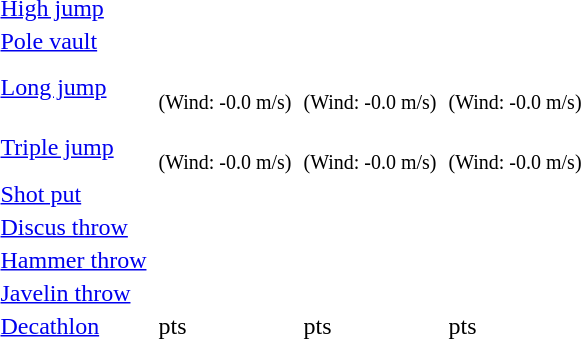<table>
<tr>
<td><a href='#'>High jump</a></td>
<td></td>
<td></td>
<td></td>
<td></td>
<td></td>
<td></td>
</tr>
<tr>
<td><a href='#'>Pole vault</a></td>
<td></td>
<td></td>
<td></td>
<td></td>
<td></td>
<td></td>
</tr>
<tr>
<td><a href='#'>Long jump</a></td>
<td></td>
<td><br><small>(Wind: -0.0 m/s)</small></td>
<td></td>
<td><br><small>(Wind: -0.0 m/s)</small></td>
<td></td>
<td><br><small>(Wind: -0.0 m/s)</small></td>
</tr>
<tr>
<td><a href='#'>Triple jump</a></td>
<td></td>
<td><br><small>(Wind: -0.0 m/s)</small></td>
<td></td>
<td><br><small>(Wind: -0.0 m/s)</small></td>
<td></td>
<td><br><small>(Wind: -0.0 m/s)</small></td>
</tr>
<tr>
<td><a href='#'>Shot put</a></td>
<td></td>
<td></td>
<td></td>
<td></td>
<td></td>
<td></td>
</tr>
<tr>
<td><a href='#'>Discus throw</a></td>
<td></td>
<td></td>
<td></td>
<td></td>
<td></td>
<td></td>
</tr>
<tr>
<td><a href='#'>Hammer throw</a></td>
<td></td>
<td></td>
<td></td>
<td></td>
<td></td>
<td></td>
</tr>
<tr>
<td><a href='#'>Javelin throw</a></td>
<td></td>
<td></td>
<td></td>
<td></td>
<td></td>
<td></td>
</tr>
<tr>
<td><a href='#'>Decathlon</a></td>
<td></td>
<td>pts</td>
<td></td>
<td>pts</td>
<td></td>
<td>pts</td>
</tr>
</table>
